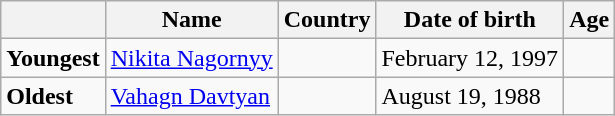<table class="wikitable">
<tr>
<th></th>
<th><strong>Name</strong></th>
<th><strong>Country</strong></th>
<th><strong>Date of birth</strong></th>
<th><strong>Age</strong></th>
</tr>
<tr>
<td><strong>Youngest</strong></td>
<td><a href='#'>Nikita Nagornyy</a></td>
<td></td>
<td>February 12, 1997</td>
<td></td>
</tr>
<tr>
<td><strong>Oldest</strong></td>
<td><a href='#'>Vahagn Davtyan</a></td>
<td></td>
<td>August 19, 1988</td>
<td></td>
</tr>
</table>
